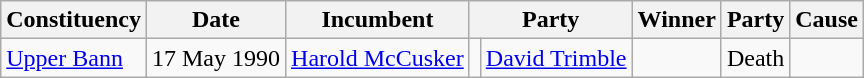<table class="wikitable">
<tr>
<th>Constituency</th>
<th>Date</th>
<th>Incumbent</th>
<th colspan=2>Party</th>
<th>Winner</th>
<th colspan=2>Party</th>
<th>Cause</th>
</tr>
<tr>
<td><a href='#'>Upper Bann</a></td>
<td>17 May 1990</td>
<td><a href='#'>Harold McCusker</a></td>
<td></td>
<td><a href='#'>David Trimble</a></td>
<td></td>
<td>Death</td>
</tr>
</table>
